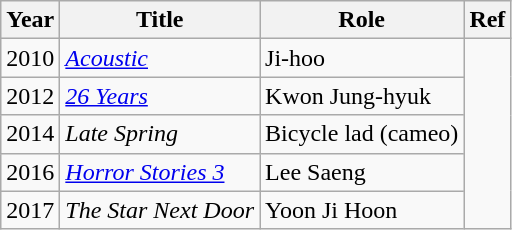<table class="wikitable">
<tr>
<th>Year</th>
<th>Title</th>
<th>Role</th>
<th>Ref</th>
</tr>
<tr>
<td>2010</td>
<td><em><a href='#'>Acoustic</a></em></td>
<td>Ji-hoo</td>
<td rowspan="5"></td>
</tr>
<tr>
<td>2012</td>
<td><em><a href='#'>26 Years</a></em></td>
<td>Kwon Jung-hyuk</td>
</tr>
<tr>
<td>2014</td>
<td><em>Late Spring</em></td>
<td>Bicycle lad (cameo)</td>
</tr>
<tr>
<td>2016</td>
<td><em><a href='#'>Horror Stories 3</a></em></td>
<td>Lee Saeng</td>
</tr>
<tr>
<td>2017</td>
<td><em>The Star Next Door</em></td>
<td>Yoon Ji Hoon</td>
</tr>
</table>
